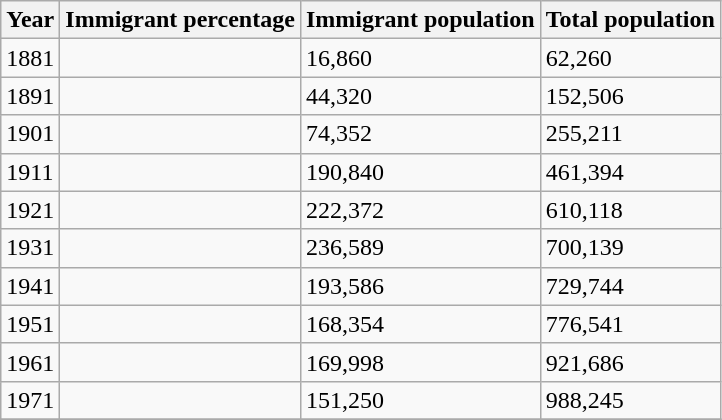<table class="wikitable sortable">
<tr>
<th>Year</th>
<th>Immigrant percentage</th>
<th>Immigrant population</th>
<th>Total population</th>
</tr>
<tr>
<td>1881</td>
<td></td>
<td>16,860</td>
<td>62,260</td>
</tr>
<tr>
<td>1891</td>
<td></td>
<td>44,320</td>
<td>152,506</td>
</tr>
<tr>
<td>1901</td>
<td></td>
<td>74,352</td>
<td>255,211</td>
</tr>
<tr>
<td>1911</td>
<td></td>
<td>190,840</td>
<td>461,394</td>
</tr>
<tr>
<td>1921</td>
<td></td>
<td>222,372</td>
<td>610,118</td>
</tr>
<tr>
<td>1931</td>
<td></td>
<td>236,589</td>
<td>700,139</td>
</tr>
<tr>
<td>1941</td>
<td></td>
<td>193,586</td>
<td>729,744</td>
</tr>
<tr>
<td>1951</td>
<td></td>
<td>168,354</td>
<td>776,541</td>
</tr>
<tr>
<td>1961</td>
<td></td>
<td>169,998</td>
<td>921,686</td>
</tr>
<tr>
<td>1971</td>
<td></td>
<td>151,250</td>
<td>988,245</td>
</tr>
<tr>
</tr>
</table>
